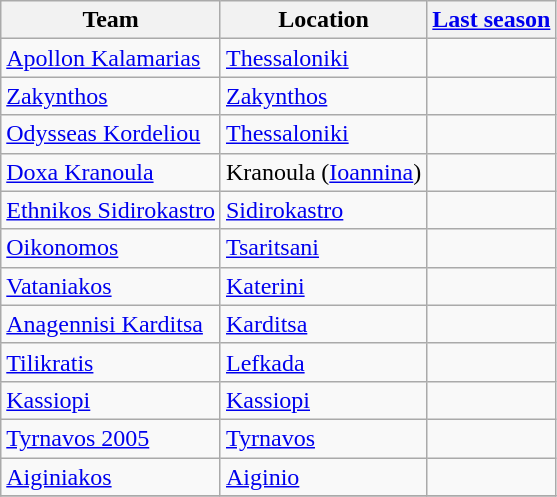<table class="wikitable sortable">
<tr>
<th>Team</th>
<th>Location</th>
<th><a href='#'>Last season</a></th>
</tr>
<tr>
<td><a href='#'>Apollon Kalamarias</a></td>
<td><a href='#'>Thessaloniki</a></td>
<td></td>
</tr>
<tr>
<td><a href='#'>Zakynthos</a></td>
<td><a href='#'>Zakynthos</a></td>
<td></td>
</tr>
<tr>
<td><a href='#'>Odysseas Kordeliou</a></td>
<td><a href='#'>Thessaloniki</a></td>
<td></td>
</tr>
<tr>
<td><a href='#'>Doxa Kranoula</a></td>
<td>Kranoula (<a href='#'>Ioannina</a>)</td>
<td></td>
</tr>
<tr>
<td><a href='#'>Ethnikos Sidirokastro</a></td>
<td><a href='#'>Sidirokastro</a></td>
<td></td>
</tr>
<tr>
<td><a href='#'>Oikonomos</a></td>
<td><a href='#'>Tsaritsani</a></td>
<td></td>
</tr>
<tr>
<td><a href='#'>Vataniakos</a></td>
<td><a href='#'>Katerini</a></td>
<td></td>
</tr>
<tr>
<td><a href='#'>Anagennisi Karditsa</a></td>
<td><a href='#'>Karditsa</a></td>
<td></td>
</tr>
<tr>
<td><a href='#'>Tilikratis</a></td>
<td><a href='#'>Lefkada</a></td>
<td></td>
</tr>
<tr>
<td><a href='#'>Kassiopi</a></td>
<td><a href='#'>Kassiopi</a></td>
<td></td>
</tr>
<tr>
<td><a href='#'>Tyrnavos 2005</a></td>
<td><a href='#'>Tyrnavos</a></td>
<td></td>
</tr>
<tr>
<td><a href='#'>Aiginiakos</a></td>
<td><a href='#'>Aiginio</a></td>
<td></td>
</tr>
<tr>
</tr>
</table>
